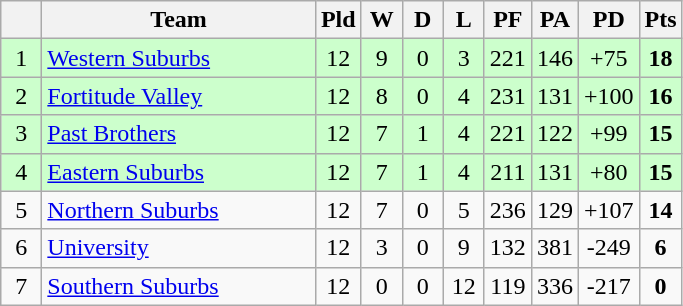<table class="wikitable" style="text-align:center;">
<tr>
<th width="20"></th>
<th width="175">Team</th>
<th width="20">Pld</th>
<th width="20">W</th>
<th width="20">D</th>
<th width="20">L</th>
<th width="20">PF</th>
<th width="20">PA</th>
<th width="20">PD</th>
<th width="20">Pts</th>
</tr>
<tr style="background: #ccffcc;">
<td>1</td>
<td style="text-align:left;"> <a href='#'>Western Suburbs</a></td>
<td>12</td>
<td>9</td>
<td>0</td>
<td>3</td>
<td>221</td>
<td>146</td>
<td>+75</td>
<td><strong>18</strong></td>
</tr>
<tr style="background: #ccffcc;">
<td>2</td>
<td style="text-align:left;"> <a href='#'>Fortitude Valley</a></td>
<td>12</td>
<td>8</td>
<td>0</td>
<td>4</td>
<td>231</td>
<td>131</td>
<td>+100</td>
<td><strong>16</strong></td>
</tr>
<tr style="background: #ccffcc;">
<td>3</td>
<td style="text-align:left;"> <a href='#'>Past Brothers</a></td>
<td>12</td>
<td>7</td>
<td>1</td>
<td>4</td>
<td>221</td>
<td>122</td>
<td>+99</td>
<td><strong>15</strong></td>
</tr>
<tr style="background: #ccffcc;">
<td>4</td>
<td style="text-align:left;"> <a href='#'>Eastern Suburbs</a></td>
<td>12</td>
<td>7</td>
<td>1</td>
<td>4</td>
<td>211</td>
<td>131</td>
<td>+80</td>
<td><strong>15</strong></td>
</tr>
<tr>
<td>5</td>
<td style="text-align:left;"> <a href='#'>Northern Suburbs</a></td>
<td>12</td>
<td>7</td>
<td>0</td>
<td>5</td>
<td>236</td>
<td>129</td>
<td>+107</td>
<td><strong>14</strong></td>
</tr>
<tr>
<td>6</td>
<td style="text-align:left;"> <a href='#'>University</a></td>
<td>12</td>
<td>3</td>
<td>0</td>
<td>9</td>
<td>132</td>
<td>381</td>
<td>-249</td>
<td><strong>6</strong></td>
</tr>
<tr>
<td>7</td>
<td style="text-align:left;"> <a href='#'>Southern Suburbs</a></td>
<td>12</td>
<td>0</td>
<td>0</td>
<td>12</td>
<td>119</td>
<td>336</td>
<td>-217</td>
<td><strong>0</strong></td>
</tr>
</table>
